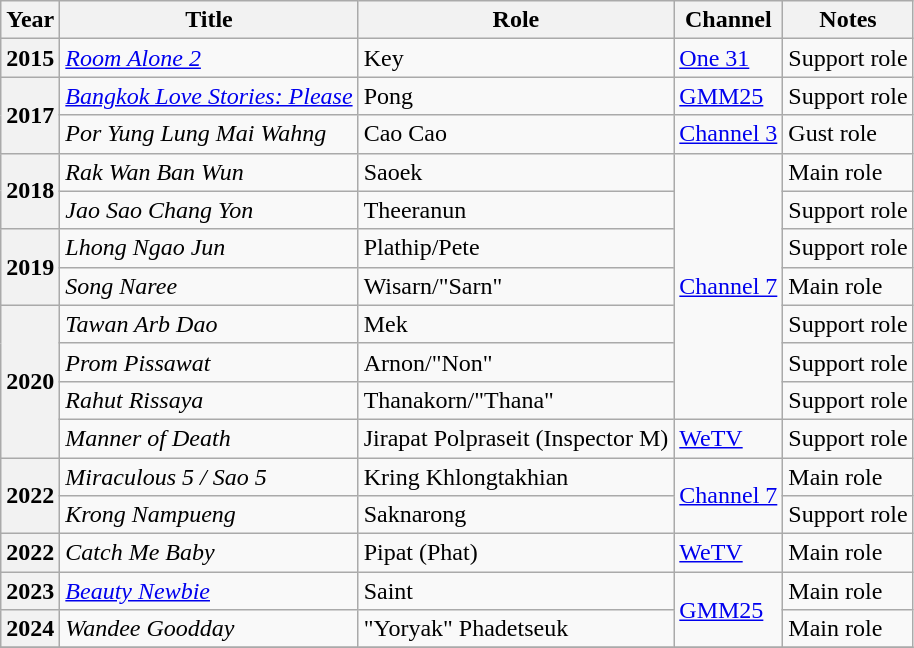<table class="wikitable sortable plainrowheaders">
<tr>
<th scope="col">Year</th>
<th scope="col">Title</th>
<th scope="col">Role</th>
<th scope="col">Channel</th>
<th scope="col" class="unsortable">Notes</th>
</tr>
<tr>
<th scope="row">2015</th>
<td><em><a href='#'>Room Alone 2</a></em></td>
<td>Key</td>
<td><a href='#'>One 31</a></td>
<td>Support role</td>
</tr>
<tr>
<th scope="row" rowspan="2">2017</th>
<td><em><a href='#'> Bangkok Love Stories: Please</a></em></td>
<td>Pong</td>
<td><a href='#'>GMM25</a></td>
<td>Support role</td>
</tr>
<tr>
<td><em>Por Yung Lung Mai Wahng</em></td>
<td>Cao Cao</td>
<td><a href='#'>Channel 3</a></td>
<td>Gust role</td>
</tr>
<tr>
<th scope="row" rowspan="2">2018</th>
<td><em>Rak Wan Ban Wun</em></td>
<td>Saoek</td>
<td rowspan="7"><a href='#'>Channel 7</a></td>
<td>Main role</td>
</tr>
<tr>
<td><em>Jao Sao Chang Yon</em></td>
<td>Theeranun</td>
<td>Support role</td>
</tr>
<tr>
<th scope="row" rowspan="2">2019</th>
<td><em>Lhong Ngao Jun</em></td>
<td>Plathip/Pete</td>
<td>Support role</td>
</tr>
<tr>
<td><em>Song Naree</em></td>
<td>Wisarn/"Sarn"</td>
<td>Main role</td>
</tr>
<tr>
<th scope="row" rowspan="4">2020</th>
<td><em>Tawan Arb Dao</em></td>
<td>Mek</td>
<td>Support role</td>
</tr>
<tr>
<td><em>Prom Pissawat</em></td>
<td>Arnon/"Non"</td>
<td>Support role</td>
</tr>
<tr>
<td><em>Rahut Rissaya</em></td>
<td>Thanakorn/"Thana"</td>
<td>Support role</td>
</tr>
<tr>
<td><em>Manner of Death</em></td>
<td>Jirapat Polpraseit (Inspector M)</td>
<td><a href='#'>WeTV</a></td>
<td>Support role</td>
</tr>
<tr>
<th scope="row" rowspan="2">2022</th>
<td><em>Miraculous 5 / Sao 5</em></td>
<td>Kring Khlongtakhian</td>
<td rowspan="2"><a href='#'>Channel 7</a></td>
<td>Main role</td>
</tr>
<tr>
<td><em>Krong Nampueng</em></td>
<td>Saknarong</td>
<td>Support role</td>
</tr>
<tr>
<th scope="row" rowspan="1">2022</th>
<td><em>Catch Me Baby</em></td>
<td>Pipat (Phat)</td>
<td><a href='#'>WeTV</a></td>
<td>Main role</td>
</tr>
<tr>
<th scope="row" rowspan="1">2023</th>
<td><em><a href='#'>Beauty Newbie</a></em></td>
<td>Saint</td>
<td rowspan=2><a href='#'>GMM25</a></td>
<td>Main role</td>
</tr>
<tr>
<th scope="row" rowspan="1">2024</th>
<td><em>Wandee Goodday</em></td>
<td>"Yoryak" Phadetseuk</td>
<td>Main role</td>
</tr>
<tr>
</tr>
</table>
